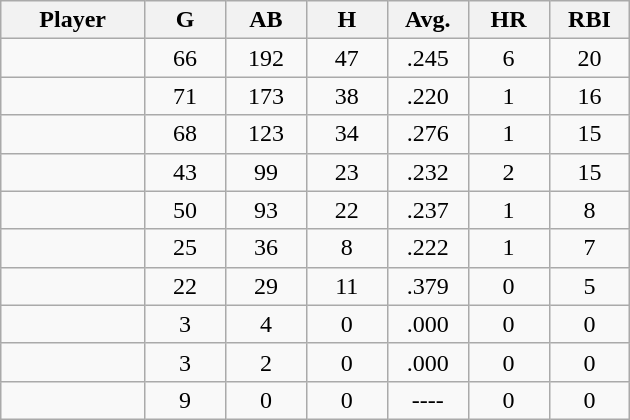<table class="wikitable sortable">
<tr>
<th bgcolor="#DDDDFF" width="16%">Player</th>
<th bgcolor="#DDDDFF" width="9%">G</th>
<th bgcolor="#DDDDFF" width="9%">AB</th>
<th bgcolor="#DDDDFF" width="9%">H</th>
<th bgcolor="#DDDDFF" width="9%">Avg.</th>
<th bgcolor="#DDDDFF" width="9%">HR</th>
<th bgcolor="#DDDDFF" width="9%">RBI</th>
</tr>
<tr align="center">
<td></td>
<td>66</td>
<td>192</td>
<td>47</td>
<td>.245</td>
<td>6</td>
<td>20</td>
</tr>
<tr align="center">
<td></td>
<td>71</td>
<td>173</td>
<td>38</td>
<td>.220</td>
<td>1</td>
<td>16</td>
</tr>
<tr align="center">
<td></td>
<td>68</td>
<td>123</td>
<td>34</td>
<td>.276</td>
<td>1</td>
<td>15</td>
</tr>
<tr align="center">
<td></td>
<td>43</td>
<td>99</td>
<td>23</td>
<td>.232</td>
<td>2</td>
<td>15</td>
</tr>
<tr align="center">
<td></td>
<td>50</td>
<td>93</td>
<td>22</td>
<td>.237</td>
<td>1</td>
<td>8</td>
</tr>
<tr align="center">
<td></td>
<td>25</td>
<td>36</td>
<td>8</td>
<td>.222</td>
<td>1</td>
<td>7</td>
</tr>
<tr align="center">
<td></td>
<td>22</td>
<td>29</td>
<td>11</td>
<td>.379</td>
<td>0</td>
<td>5</td>
</tr>
<tr align="center">
<td></td>
<td>3</td>
<td>4</td>
<td>0</td>
<td>.000</td>
<td>0</td>
<td>0</td>
</tr>
<tr align="center">
<td></td>
<td>3</td>
<td>2</td>
<td>0</td>
<td>.000</td>
<td>0</td>
<td>0</td>
</tr>
<tr align="center">
<td></td>
<td>9</td>
<td>0</td>
<td>0</td>
<td>----</td>
<td>0</td>
<td>0</td>
</tr>
</table>
